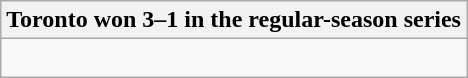<table class="wikitable collapsible collapsed">
<tr>
<th>Toronto won 3–1 in the regular-season series</th>
</tr>
<tr>
<td><br>


</td>
</tr>
</table>
